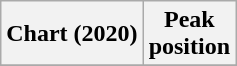<table class="wikitable plainrowheaders" style="text-align:center">
<tr>
<th scope="col">Chart (2020)</th>
<th scope="col">Peak<br>position</th>
</tr>
<tr>
</tr>
</table>
